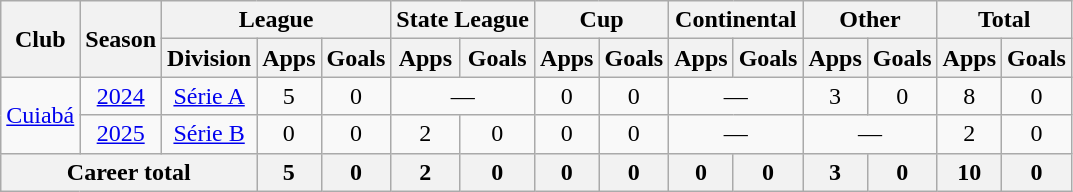<table class="wikitable" style="text-align:center">
<tr>
<th rowspan="2">Club</th>
<th rowspan="2">Season</th>
<th colspan="3">League</th>
<th colspan="2">State League</th>
<th colspan="2">Cup</th>
<th colspan="2">Continental</th>
<th colspan="2">Other</th>
<th colspan="2">Total</th>
</tr>
<tr>
<th>Division</th>
<th>Apps</th>
<th>Goals</th>
<th>Apps</th>
<th>Goals</th>
<th>Apps</th>
<th>Goals</th>
<th>Apps</th>
<th>Goals</th>
<th>Apps</th>
<th>Goals</th>
<th>Apps</th>
<th>Goals</th>
</tr>
<tr>
<td rowspan="2"><a href='#'>Cuiabá</a></td>
<td><a href='#'>2024</a></td>
<td><a href='#'>Série A</a></td>
<td>5</td>
<td>0</td>
<td colspan="2">—</td>
<td>0</td>
<td>0</td>
<td colspan="2">—</td>
<td>3</td>
<td>0</td>
<td>8</td>
<td>0</td>
</tr>
<tr>
<td><a href='#'>2025</a></td>
<td><a href='#'>Série B</a></td>
<td>0</td>
<td>0</td>
<td>2</td>
<td>0</td>
<td>0</td>
<td>0</td>
<td colspan="2">—</td>
<td colspan="2">—</td>
<td>2</td>
<td>0</td>
</tr>
<tr>
<th colspan=3>Career total</th>
<th>5</th>
<th>0</th>
<th>2</th>
<th>0</th>
<th>0</th>
<th>0</th>
<th>0</th>
<th>0</th>
<th>3</th>
<th>0</th>
<th>10</th>
<th>0</th>
</tr>
</table>
